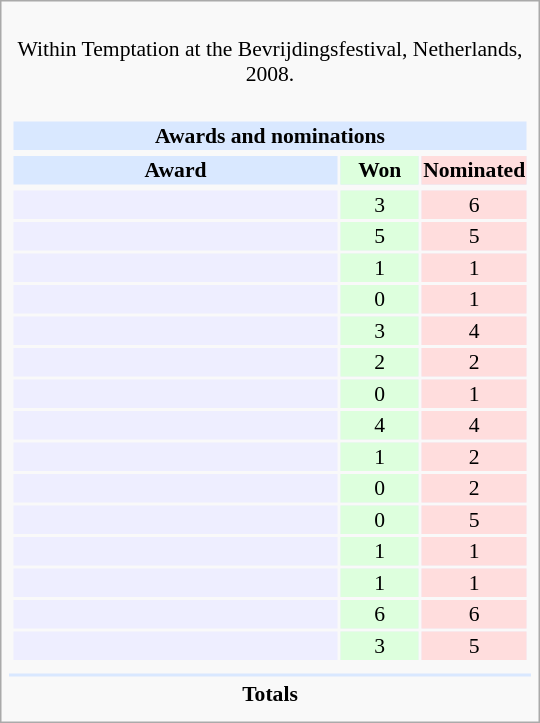<table class="infobox" style="width: 25em; text-align: left; font-size: 90%; vertical-align: middle;">
<tr>
<td colspan="3" style="text-align:center;"><br>Within Temptation at the Bevrijdingsfestival, Netherlands, 2008.</td>
</tr>
<tr>
<td colspan=3><br><table class="collapsible collapsed" width=100%>
<tr>
<th colspan=3 style="background-color: #D9E8FF; text-align: center;">Awards and nominations</th>
</tr>
<tr>
</tr>
<tr bgcolor=#D9E8FF>
<td style="text-align:center;"><strong>Award</strong></td>
<td style="text-align:center; background: #ddffdd; text-size:0.9em" width=50><strong>Won</strong></td>
<td style="text-align:center; background: #ffdddd; text-size:0.9em" width=50><strong>Nominated</strong></td>
</tr>
<tr>
</tr>
<tr bgcolor=#eeeeff>
<td align="center"><br></td>
<td style="background: #ddffdd" align="center" class="table-yes2">3</td>
<td style="background: #ffdddd" align="center" class="table-no2">6</td>
</tr>
<tr bgcolor=#eeeeff>
<td align="center"><br></td>
<td style="background: #ddffdd" align="center" class="table-yes2">5</td>
<td style="background: #ffdddd" align="center" class="table-no2">5</td>
</tr>
<tr bgcolor=#eeeeff>
<td align="center"><br></td>
<td style="background: #ddffdd" align="center" class="table-yes2">1</td>
<td style="background: #ffdddd" align="center" class="table-no2">1</td>
</tr>
<tr bgcolor=#eeeeff>
<td align="center"><br></td>
<td style="background: #ddffdd" align="center" class="table-yes2">0</td>
<td style="background: #ffdddd" align="center" class="table-no2">1</td>
</tr>
<tr bgcolor=#eeeeff>
<td align="center"><br></td>
<td style="background: #ddffdd" align="center" class="table-yes2">3</td>
<td style="background: #ffdddd" align="center" class="table-no2">4</td>
</tr>
<tr bgcolor=#eeeeff>
<td align="center"><br></td>
<td style="background: #ddffdd" align="center" class="table-yes2">2</td>
<td style="background: #ffdddd" align="center" class="table-no2">2</td>
</tr>
<tr bgcolor=#eeeeff>
<td align="center"><br></td>
<td style="background: #ddffdd" align="center" class="table-yes2">0</td>
<td style="background: #ffdddd" align="center" class="table-no2">1</td>
</tr>
<tr bgcolor=#eeeeff>
<td align="center"><br></td>
<td style="background: #ddffdd" align="center" class="table-yes2">4</td>
<td style="background: #ffdddd" align="center" class="table-no2">4</td>
</tr>
<tr bgcolor=#eeeeff>
<td align="center"><br></td>
<td style="background: #ddffdd" align="center" class="table-yes2">1</td>
<td style="background: #ffdddd" align="center" class="table-no2">2</td>
</tr>
<tr bgcolor=#eeeeff>
<td align="center"><br></td>
<td style="background: #ddffdd" align="center" class="table-yes2">0</td>
<td style="background: #ffdddd" align="center" class="table-no2">2</td>
</tr>
<tr bgcolor=#eeeeff>
<td align="center"><br></td>
<td style="background: #ddffdd" align="center" class="table-yes2">0</td>
<td style="background: #ffdddd" align="center" class="table-no2">5</td>
</tr>
<tr bgcolor=#eeeeff>
<td align="center"><br></td>
<td style="background: #ddffdd" align="center" class="table-yes2">1</td>
<td style="background: #ffdddd" align="center" class="table-no2">1</td>
</tr>
<tr bgcolor=#eeeeff>
<td align="center"><br></td>
<td style="background: #ddffdd" align="center" class="table-yes2">1</td>
<td style="background: #ffdddd" align="center" class="table-no2">1</td>
</tr>
<tr bgcolor=#eeeeff>
<td align="center"><br></td>
<td style="background: #ddffdd" align="center" class="table-yes2">6</td>
<td style="background: #ffdddd" align="center" class="table-no2">6</td>
</tr>
<tr bgcolor=#eeeeff>
<td align="center"><br></td>
<td style="background: #ddffdd" align="center" class="table-yes2">3</td>
<td style="background: #ffdddd" align="center" class="table-no2">5</td>
</tr>
<tr bgcolor=#eeeeff>
</tr>
<tr>
</tr>
</table>
</td>
</tr>
<tr bgcolor=#D9E8FF>
<td align="center" colspan="3"></td>
</tr>
<tr>
<td colspan="3" style="text-align:center;"><strong>Totals</strong></td>
</tr>
<tr>
<td></td>
<td></td>
<td></td>
</tr>
</table>
